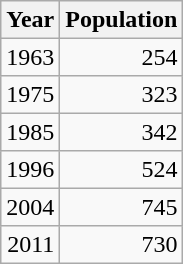<table class="wikitable" style="line-height:1.1em;">
<tr>
<th>Year</th>
<th>Population</th>
</tr>
<tr align="right">
<td>1963</td>
<td>254</td>
</tr>
<tr align="right">
<td>1975</td>
<td>323</td>
</tr>
<tr align="right">
<td>1985</td>
<td>342</td>
</tr>
<tr align="right">
<td>1996</td>
<td>524</td>
</tr>
<tr align="right">
<td>2004</td>
<td>745</td>
</tr>
<tr align="right">
<td>2011</td>
<td>730</td>
</tr>
</table>
